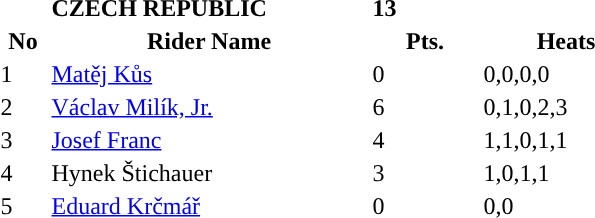<table class="toccolours">
<tr>
<td></td>
<td><strong>CZECH REPUBLIC</strong></td>
<td><strong>13</strong></td>
</tr>
<tr style="background-color:">
<th width=30px>No</th>
<th width=210px>Rider Name</th>
<th width=70px>Pts.</th>
<th width=110px>Heats</th>
</tr>
<tr style="background-color:">
<td>1</td>
<td><a href='#'>Matěj Kůs</a></td>
<td>0</td>
<td>0,0,0,0</td>
</tr>
<tr style="background-color:">
<td>2</td>
<td><a href='#'>Václav Milík, Jr.</a></td>
<td>6</td>
<td>0,1,0,2,3</td>
</tr>
<tr style="background-color:">
<td>3</td>
<td><a href='#'>Josef Franc</a></td>
<td>4</td>
<td>1,1,0,1,1</td>
</tr>
<tr style="background-color:">
<td>4</td>
<td>Hynek Štichauer</td>
<td>3</td>
<td>1,0,1,1</td>
</tr>
<tr style="background-color:">
<td>5</td>
<td><a href='#'>Eduard Krčmář</a></td>
<td>0</td>
<td>0,0</td>
</tr>
</table>
